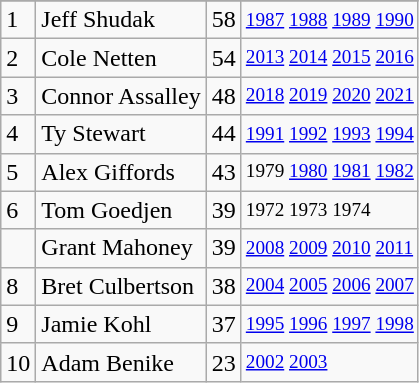<table class="wikitable">
<tr>
</tr>
<tr>
<td>1</td>
<td>Jeff Shudak</td>
<td>58</td>
<td style="font-size:80%;"><a href='#'>1987</a> <a href='#'>1988</a> <a href='#'>1989</a> <a href='#'>1990</a></td>
</tr>
<tr>
<td>2</td>
<td>Cole Netten</td>
<td>54</td>
<td style="font-size:80%;"><a href='#'>2013</a> <a href='#'>2014</a> <a href='#'>2015</a> <a href='#'>2016</a></td>
</tr>
<tr>
<td>3</td>
<td>Connor Assalley</td>
<td>48</td>
<td style="font-size:80%;"><a href='#'>2018</a> <a href='#'>2019</a> <a href='#'>2020</a> <a href='#'>2021</a></td>
</tr>
<tr>
<td>4</td>
<td>Ty Stewart</td>
<td>44</td>
<td style="font-size:80%;"><a href='#'>1991</a> <a href='#'>1992</a> <a href='#'>1993</a> <a href='#'>1994</a></td>
</tr>
<tr>
<td>5</td>
<td>Alex Giffords</td>
<td>43</td>
<td style="font-size:80%;">1979 <a href='#'>1980</a> <a href='#'>1981</a> <a href='#'>1982</a></td>
</tr>
<tr>
<td>6</td>
<td>Tom Goedjen</td>
<td>39</td>
<td style="font-size:80%;">1972 1973 1974</td>
</tr>
<tr>
<td></td>
<td>Grant Mahoney</td>
<td>39</td>
<td style="font-size:80%;"><a href='#'>2008</a> <a href='#'>2009</a> <a href='#'>2010</a> <a href='#'>2011</a></td>
</tr>
<tr>
<td>8</td>
<td>Bret Culbertson</td>
<td>38</td>
<td style="font-size:80%;"><a href='#'>2004</a> <a href='#'>2005</a> <a href='#'>2006</a> <a href='#'>2007</a></td>
</tr>
<tr>
<td>9</td>
<td>Jamie Kohl</td>
<td>37</td>
<td style="font-size:80%;"><a href='#'>1995</a> <a href='#'>1996</a> <a href='#'>1997</a> <a href='#'>1998</a></td>
</tr>
<tr>
<td>10</td>
<td>Adam Benike</td>
<td>23</td>
<td style="font-size:80%;"><a href='#'>2002</a> <a href='#'>2003</a></td>
</tr>
</table>
